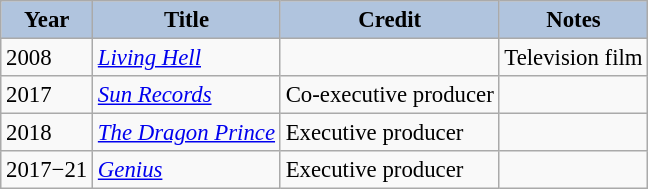<table class="wikitable" style="font-size: 95%;" cellpadding="4" border="2" background: #f9f9f9;>
<tr align="center">
<th style="background:#B0C4DE;">Year</th>
<th style="background:#B0C4DE;">Title</th>
<th style="background:#B0C4DE;">Credit</th>
<th style="background:#B0C4DE;">Notes</th>
</tr>
<tr>
<td>2008</td>
<td><em><a href='#'>Living Hell</a></em></td>
<td></td>
<td>Television film</td>
</tr>
<tr>
<td>2017</td>
<td><em><a href='#'>Sun Records</a></em></td>
<td>Co-executive producer</td>
<td></td>
</tr>
<tr>
<td>2018</td>
<td><em><a href='#'>The Dragon Prince</a></em></td>
<td>Executive producer</td>
<td></td>
</tr>
<tr>
<td>2017−21</td>
<td><em><a href='#'>Genius</a></em></td>
<td>Executive producer</td>
<td></td>
</tr>
</table>
